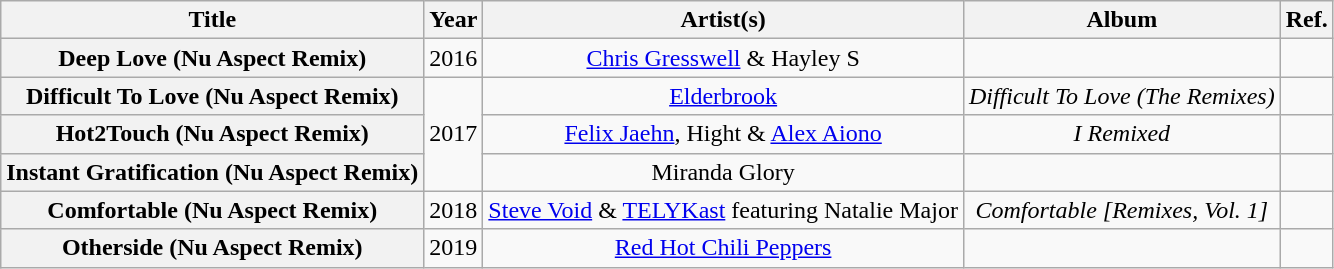<table class="wikitable plainrowheaders" style="text-align:center;">
<tr>
<th>Title</th>
<th>Year</th>
<th>Artist(s)</th>
<th>Album</th>
<th>Ref.</th>
</tr>
<tr>
<th scope="row">Deep Love (Nu Aspect Remix)</th>
<td>2016</td>
<td><a href='#'>Chris Gresswell</a> & Hayley S</td>
<td></td>
<td></td>
</tr>
<tr>
<th scope="row">Difficult To Love (Nu Aspect Remix)</th>
<td rowspan="3">2017</td>
<td><a href='#'>Elderbrook</a></td>
<td><em>Difficult To Love (The Remixes)</em></td>
<td></td>
</tr>
<tr>
<th scope="row">Hot2Touch (Nu Aspect Remix)</th>
<td><a href='#'>Felix Jaehn</a>, Hight & <a href='#'>Alex Aiono</a></td>
<td><em>I Remixed</em></td>
<td></td>
</tr>
<tr>
<th scope="row">Instant Gratification (Nu Aspect Remix)</th>
<td>Miranda Glory</td>
<td></td>
<td></td>
</tr>
<tr>
<th scope="row">Comfortable (Nu Aspect Remix)</th>
<td>2018</td>
<td><a href='#'>Steve Void</a> & <a href='#'>TELYKast</a> featuring Natalie Major</td>
<td><em>Comfortable [Remixes, Vol. 1]</em></td>
<td></td>
</tr>
<tr>
<th scope="row">Otherside (Nu Aspect Remix)</th>
<td>2019</td>
<td><a href='#'>Red Hot Chili Peppers</a></td>
<td></td>
<td></td>
</tr>
</table>
